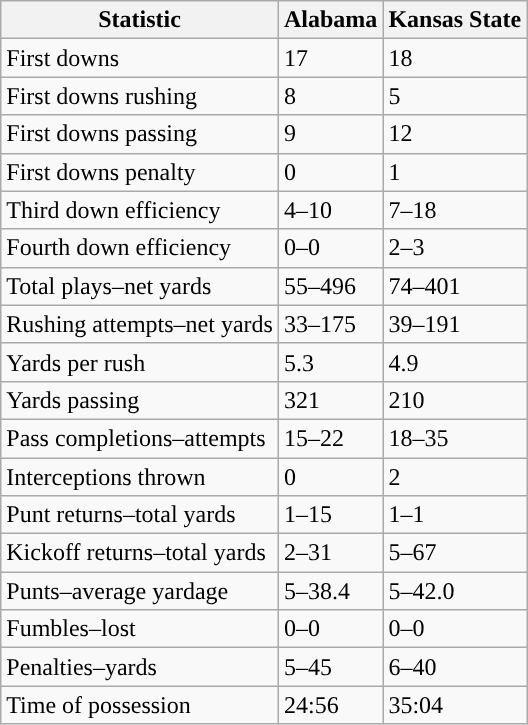<table class="wikitable">
<tr>
<th>Statistic</th>
<th><strong>Alabama</strong></th>
<th><strong>Kansas State</strong></th>
</tr>
<tr>
<td>First downs</td>
<td>17</td>
<td>18</td>
</tr>
<tr>
<td>First downs rushing</td>
<td>8</td>
<td>5</td>
</tr>
<tr>
<td>First downs passing</td>
<td>9</td>
<td>12</td>
</tr>
<tr>
<td>First downs penalty</td>
<td>0</td>
<td>1</td>
</tr>
<tr>
<td>Third down efficiency</td>
<td>4–10</td>
<td>7–18</td>
</tr>
<tr>
<td>Fourth down efficiency</td>
<td>0–0</td>
<td>2–3</td>
</tr>
<tr>
<td>Total plays–net yards</td>
<td>55–496</td>
<td>74–401</td>
</tr>
<tr>
<td>Rushing attempts–net yards</td>
<td>33–175</td>
<td>39–191</td>
</tr>
<tr>
<td>Yards per rush</td>
<td>5.3</td>
<td>4.9</td>
</tr>
<tr>
<td>Yards passing</td>
<td>321</td>
<td>210</td>
</tr>
<tr>
<td>Pass completions–attempts</td>
<td>15–22</td>
<td>18–35</td>
</tr>
<tr>
<td>Interceptions thrown</td>
<td>0</td>
<td>2</td>
</tr>
<tr>
<td>Punt returns–total yards</td>
<td>1–15</td>
<td>1–1</td>
</tr>
<tr>
<td>Kickoff returns–total yards</td>
<td>2–31</td>
<td>5–67</td>
</tr>
<tr>
<td>Punts–average yardage</td>
<td>5–38.4</td>
<td>5–42.0</td>
</tr>
<tr>
<td>Fumbles–lost</td>
<td>0–0</td>
<td>0–0</td>
</tr>
<tr>
<td>Penalties–yards</td>
<td>5–45</td>
<td>6–40</td>
</tr>
<tr>
<td>Time of possession</td>
<td>24:56</td>
<td>35:04</td>
</tr>
</table>
